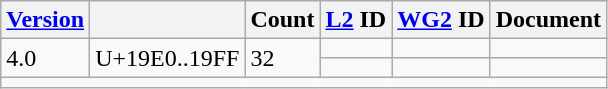<table class="wikitable collapsible sticky-header">
<tr>
<th><a href='#'>Version</a></th>
<th></th>
<th>Count</th>
<th><a href='#'>L2</a> ID</th>
<th><a href='#'>WG2</a> ID</th>
<th>Document</th>
</tr>
<tr>
<td rowspan="2">4.0</td>
<td rowspan="2">U+19E0..19FF</td>
<td rowspan="2">32</td>
<td></td>
<td></td>
<td></td>
</tr>
<tr>
<td></td>
<td></td>
<td></td>
</tr>
<tr class="sortbottom">
<td colspan="6"></td>
</tr>
</table>
